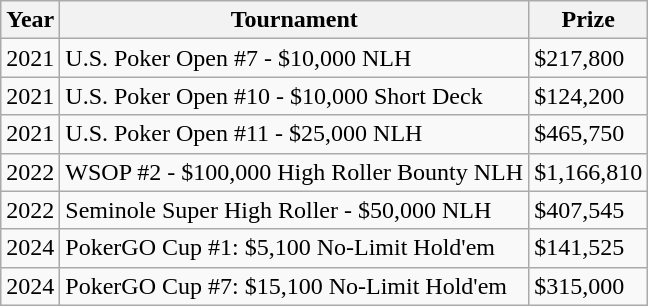<table class="wikitable">
<tr>
<th>Year</th>
<th>Tournament</th>
<th>Prize</th>
</tr>
<tr>
<td>2021</td>
<td>U.S. Poker Open #7 - $10,000 NLH</td>
<td>$217,800</td>
</tr>
<tr>
<td>2021</td>
<td>U.S. Poker Open #10 - $10,000 Short Deck</td>
<td>$124,200</td>
</tr>
<tr>
<td>2021</td>
<td>U.S. Poker Open #11 - $25,000 NLH</td>
<td>$465,750</td>
</tr>
<tr>
<td>2022</td>
<td>WSOP #2 - $100,000 High Roller Bounty NLH</td>
<td>$1,166,810</td>
</tr>
<tr>
<td>2022</td>
<td>Seminole Super High Roller - $50,000 NLH</td>
<td>$407,545</td>
</tr>
<tr>
<td>2024</td>
<td>PokerGO Cup #1: $5,100 No-Limit Hold'em</td>
<td>$141,525</td>
</tr>
<tr>
<td>2024</td>
<td>PokerGO Cup #7: $15,100 No-Limit Hold'em</td>
<td>$315,000</td>
</tr>
</table>
